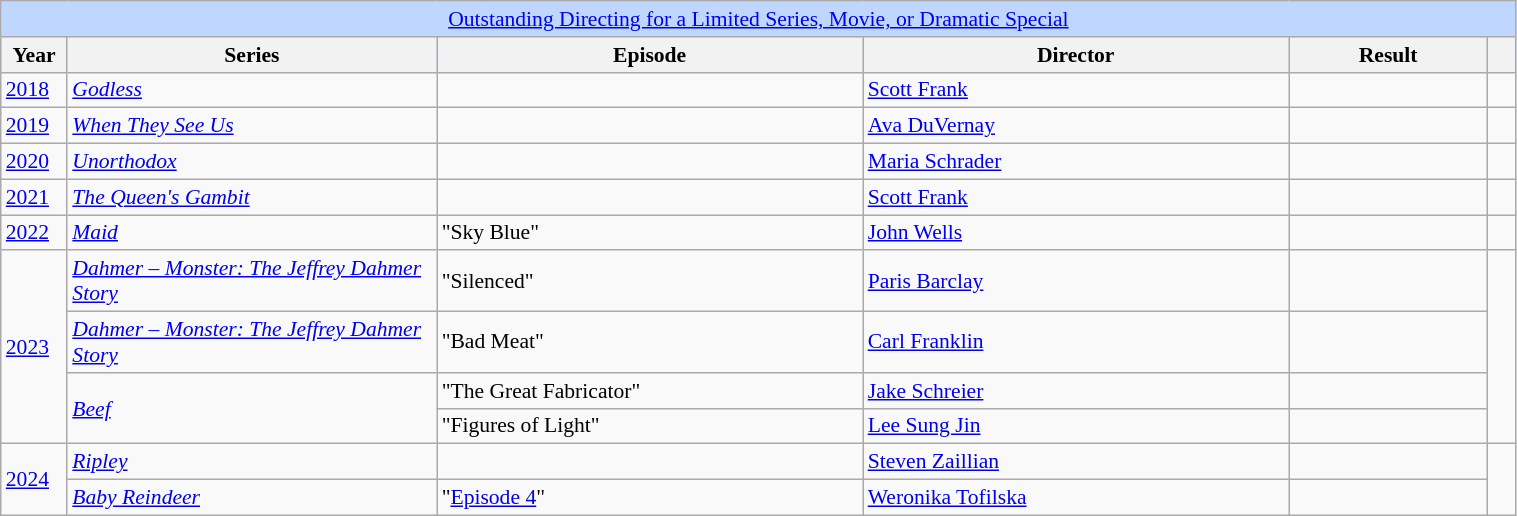<table class="wikitable plainrowheaders" style="font-size: 90%" width=80%>
<tr ---- bgcolor="#bfd7ff">
<td colspan=6 align=center><a href='#'>Outstanding Directing for a Limited Series, Movie, or Dramatic Special</a></td>
</tr>
<tr ---- bgcolor="#bfd7ff">
<th scope="col" style="width:1%;">Year</th>
<th scope="col" style="width:13%;">Series</th>
<th scope="col" style="width:15%;">Episode</th>
<th scope="col" style="width:15%;">Director</th>
<th scope="col" style="width:7%;">Result</th>
<th scope="col" style="width:1%;"></th>
</tr>
<tr>
<td><a href='#'>2018</a></td>
<td><em><a href='#'>Godless</a></em></td>
<td></td>
<td><a href='#'>Scott Frank</a></td>
<td></td>
<td></td>
</tr>
<tr>
<td><a href='#'>2019</a></td>
<td><em><a href='#'>When They See Us</a></em></td>
<td></td>
<td><a href='#'>Ava DuVernay</a></td>
<td></td>
<td></td>
</tr>
<tr>
<td><a href='#'>2020</a></td>
<td><em><a href='#'>Unorthodox</a></em></td>
<td></td>
<td><a href='#'>Maria Schrader</a></td>
<td></td>
<td></td>
</tr>
<tr>
<td><a href='#'>2021</a></td>
<td><em><a href='#'>The Queen's Gambit</a></em></td>
<td></td>
<td><a href='#'>Scott Frank</a></td>
<td></td>
<td></td>
</tr>
<tr>
<td><a href='#'>2022</a></td>
<td><em><a href='#'>Maid</a></em></td>
<td>"Sky Blue"</td>
<td><a href='#'>John Wells</a></td>
<td></td>
<td></td>
</tr>
<tr>
<td rowspan="4"><a href='#'>2023</a></td>
<td><em><a href='#'>Dahmer – Monster: The Jeffrey Dahmer Story</a></em></td>
<td>"Silenced"</td>
<td><a href='#'>Paris Barclay</a></td>
<td></td>
<td rowspan="4"></td>
</tr>
<tr>
<td><em><a href='#'>Dahmer – Monster: The Jeffrey Dahmer Story</a></em></td>
<td>"Bad Meat"</td>
<td><a href='#'>Carl Franklin</a></td>
<td></td>
</tr>
<tr>
<td rowspan="2"><em><a href='#'>Beef</a></em></td>
<td>"The Great Fabricator"</td>
<td><a href='#'>Jake Schreier</a></td>
<td></td>
</tr>
<tr>
<td>"Figures of Light"</td>
<td><a href='#'>Lee Sung Jin</a></td>
<td></td>
</tr>
<tr>
<td rowspan="2"><a href='#'>2024</a></td>
<td><em><a href='#'>Ripley</a></em></td>
<td></td>
<td><a href='#'>Steven Zaillian</a></td>
<td></td>
<td rowspan="2"></td>
</tr>
<tr>
<td><em><a href='#'>Baby Reindeer</a></em></td>
<td>"<a href='#'>Episode 4</a>"</td>
<td><a href='#'>Weronika Tofilska</a></td>
<td></td>
</tr>
</table>
